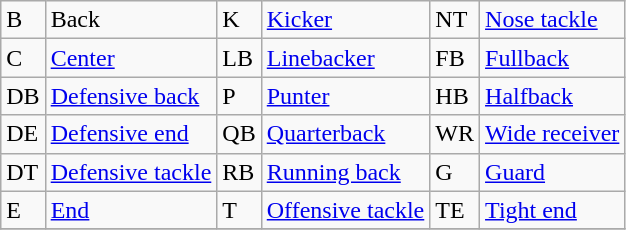<table class="wikitable">
<tr>
<td>B</td>
<td>Back</td>
<td>K</td>
<td><a href='#'>Kicker</a></td>
<td>NT</td>
<td><a href='#'>Nose tackle</a></td>
</tr>
<tr>
<td>C</td>
<td><a href='#'>Center</a></td>
<td>LB</td>
<td><a href='#'>Linebacker</a></td>
<td>FB</td>
<td><a href='#'>Fullback</a></td>
</tr>
<tr>
<td>DB</td>
<td><a href='#'>Defensive back</a></td>
<td>P</td>
<td><a href='#'>Punter</a></td>
<td>HB</td>
<td><a href='#'>Halfback</a></td>
</tr>
<tr>
<td>DE</td>
<td><a href='#'>Defensive end</a></td>
<td>QB</td>
<td><a href='#'>Quarterback</a></td>
<td>WR</td>
<td><a href='#'>Wide receiver</a></td>
</tr>
<tr>
<td>DT</td>
<td><a href='#'>Defensive tackle</a></td>
<td>RB</td>
<td><a href='#'>Running back</a></td>
<td>G</td>
<td><a href='#'>Guard</a></td>
</tr>
<tr>
<td>E</td>
<td><a href='#'>End</a></td>
<td>T</td>
<td><a href='#'>Offensive tackle</a></td>
<td>TE</td>
<td><a href='#'>Tight end</a></td>
</tr>
<tr>
</tr>
</table>
